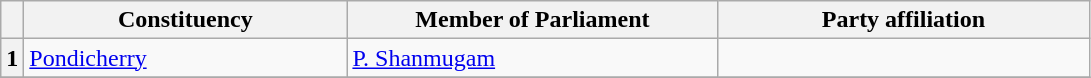<table class="wikitable sortable">
<tr style="text-align:center;">
<th></th>
<th style="width:13em">Constituency</th>
<th style="width:15em">Member of Parliament</th>
<th colspan="2" style="width:15em">Party affiliation</th>
</tr>
<tr>
<th>1</th>
<td><a href='#'>Pondicherry</a></td>
<td><a href='#'>P. Shanmugam</a></td>
<td></td>
</tr>
<tr>
</tr>
</table>
